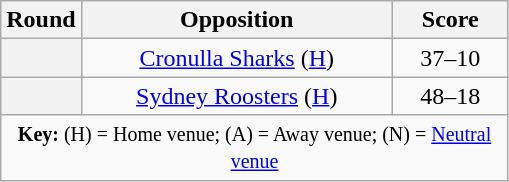<table class="wikitable plainrowheaders" style="text-align:center;margin:0">
<tr>
<th scope="col" style="width:25px">Round</th>
<th scope="col" style="width:200px">Opposition</th>
<th scope="col" style="width:70px">Score</th>
</tr>
<tr>
<th scope="row" style="text-align:center"></th>
<td><a href='#'>Cronulla Sharks</a> (<a href='#'>H</a>)</td>
<td>37–10</td>
</tr>
<tr>
<th scope="row" style="text-align:center"></th>
<td><a href='#'>Sydney Roosters</a> (<a href='#'>H</a>)</td>
<td>48–18</td>
</tr>
<tr>
<td colspan="3"><small><strong>Key:</strong> (H) = Home venue; (A) = Away venue; (N) = <a href='#'>Neutral venue</a></small></td>
</tr>
</table>
